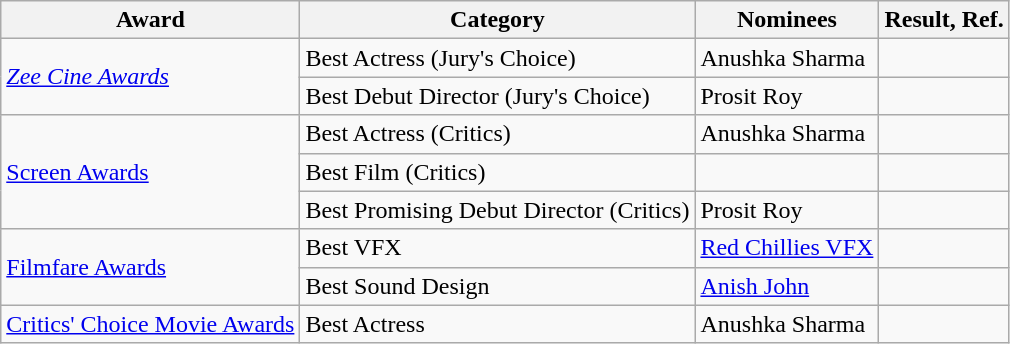<table class="wikitable sortable">
<tr>
<th>Award</th>
<th>Category</th>
<th>Nominees</th>
<th>Result, Ref.</th>
</tr>
<tr>
<td rowspan=2><em><a href='#'>Zee Cine Awards</a></em></td>
<td>Best Actress (Jury's Choice)</td>
<td>Anushka Sharma</td>
<td></td>
</tr>
<tr>
<td>Best Debut Director (Jury's Choice)</td>
<td>Prosit Roy</td>
<td></td>
</tr>
<tr>
<td rowspan=3><a href='#'>Screen Awards</a></td>
<td>Best Actress (Critics)</td>
<td>Anushka Sharma</td>
<td></td>
</tr>
<tr>
<td>Best Film (Critics)</td>
<td></td>
<td></td>
</tr>
<tr>
<td>Best Promising Debut Director (Critics)</td>
<td>Prosit Roy</td>
<td></td>
</tr>
<tr>
<td rowspan=2><a href='#'>Filmfare Awards</a></td>
<td>Best VFX</td>
<td><a href='#'>Red Chillies VFX</a></td>
<td></td>
</tr>
<tr>
<td>Best Sound Design</td>
<td><a href='#'>Anish John</a></td>
<td></td>
</tr>
<tr>
<td><a href='#'>Critics' Choice Movie Awards</a></td>
<td>Best Actress</td>
<td>Anushka Sharma</td>
<td></td>
</tr>
</table>
